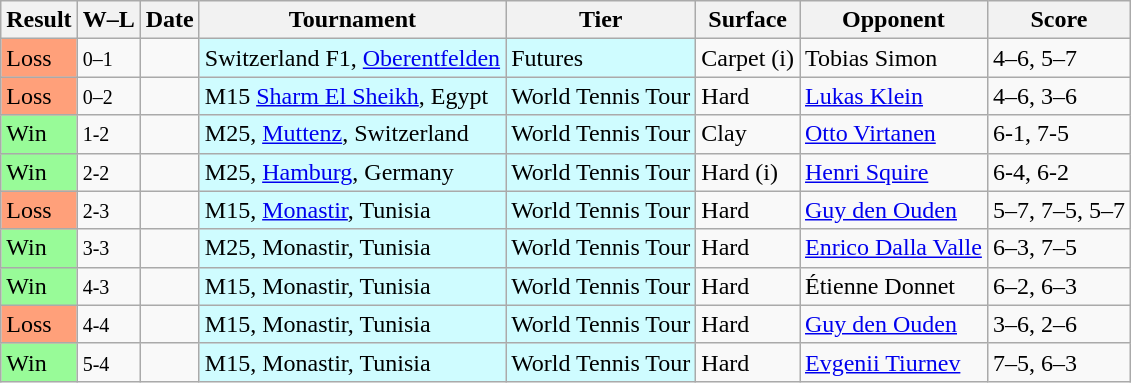<table class="sortable wikitable">
<tr>
<th>Result</th>
<th class="unsortable">W–L</th>
<th>Date</th>
<th>Tournament</th>
<th>Tier</th>
<th>Surface</th>
<th>Opponent</th>
<th class="unsortable">Score</th>
</tr>
<tr>
<td bgcolor=FFA07A>Loss</td>
<td><small>0–1</small></td>
<td></td>
<td style="background:#cffcff;">Switzerland F1, <a href='#'>Oberentfelden</a></td>
<td style="background:#cffcff;">Futures</td>
<td>Carpet (i)</td>
<td> Tobias Simon</td>
<td>4–6, 5–7</td>
</tr>
<tr>
<td bgcolor=FFA07A>Loss</td>
<td><small>0–2</small></td>
<td></td>
<td style="background:#cffcff;">M15 <a href='#'>Sharm El Sheikh</a>, Egypt</td>
<td style="background:#cffcff;">World Tennis Tour</td>
<td>Hard</td>
<td> <a href='#'>Lukas Klein</a></td>
<td>4–6, 3–6</td>
</tr>
<tr>
<td bgcolor=98FB98>Win</td>
<td><small>1-2</small></td>
<td></td>
<td style="background:#cffcff;">M25, <a href='#'>Muttenz</a>, Switzerland</td>
<td style="background:#cffcff;">World Tennis Tour</td>
<td>Clay</td>
<td> <a href='#'>Otto Virtanen</a></td>
<td>6-1, 7-5</td>
</tr>
<tr>
<td bgcolor=98FB98>Win</td>
<td><small>2-2</small></td>
<td></td>
<td style="background:#cffcff;">M25, <a href='#'>Hamburg</a>, Germany</td>
<td style="background:#cffcff;">World Tennis Tour</td>
<td>Hard (i)</td>
<td> <a href='#'>Henri Squire</a></td>
<td>6-4, 6-2</td>
</tr>
<tr>
<td bgcolor=FFA07A>Loss</td>
<td><small>2-3</small></td>
<td></td>
<td style="background:#cffcff;">M15, <a href='#'>Monastir</a>, Tunisia</td>
<td style="background:#cffcff;">World Tennis Tour</td>
<td>Hard</td>
<td> <a href='#'>Guy den Ouden</a></td>
<td>5–7, 7–5, 5–7</td>
</tr>
<tr>
<td bgcolor=98FB98>Win</td>
<td><small>3-3</small></td>
<td></td>
<td style="background:#cffcff;">M25, Monastir, Tunisia</td>
<td style="background:#cffcff;">World Tennis Tour</td>
<td>Hard</td>
<td> <a href='#'>Enrico Dalla Valle</a></td>
<td>6–3, 7–5</td>
</tr>
<tr>
<td bgcolor=98FB98>Win</td>
<td><small>4-3</small></td>
<td></td>
<td style="background:#cffcff;">M15, Monastir, Tunisia</td>
<td style="background:#cffcff;">World Tennis Tour</td>
<td>Hard</td>
<td> Étienne Donnet</td>
<td>6–2, 6–3</td>
</tr>
<tr>
<td bgcolor=FFA07A>Loss</td>
<td><small>4-4</small></td>
<td></td>
<td style="background:#cffcff;">M15, Monastir, Tunisia</td>
<td style="background:#cffcff;">World Tennis Tour</td>
<td>Hard</td>
<td> <a href='#'>Guy den Ouden</a></td>
<td>3–6, 2–6</td>
</tr>
<tr>
<td bgcolor=98FB98>Win</td>
<td><small>5-4</small></td>
<td></td>
<td style="background:#cffcff;">M15, Monastir, Tunisia</td>
<td style="background:#cffcff;">World Tennis Tour</td>
<td>Hard</td>
<td> <a href='#'>Evgenii Tiurnev</a></td>
<td>7–5, 6–3</td>
</tr>
</table>
